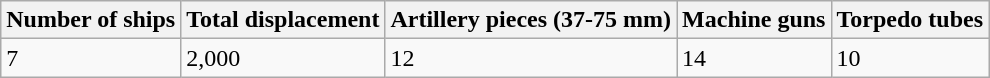<table class="wikitable">
<tr>
<th>Number of ships</th>
<th>Total displacement</th>
<th>Artillery pieces (37-75 mm)</th>
<th>Machine guns</th>
<th>Torpedo tubes</th>
</tr>
<tr>
<td>7</td>
<td>2,000</td>
<td>12</td>
<td>14</td>
<td>10</td>
</tr>
</table>
